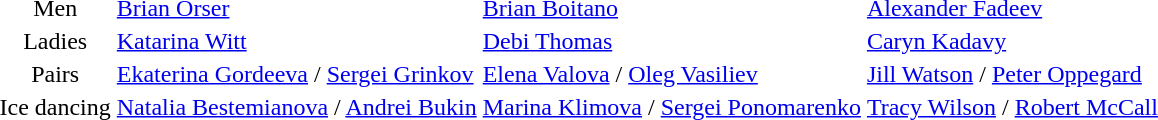<table>
<tr>
<td align=center>Men</td>
<td> <a href='#'>Brian Orser</a></td>
<td> <a href='#'>Brian Boitano</a></td>
<td> <a href='#'>Alexander Fadeev</a></td>
</tr>
<tr>
<td align=center>Ladies</td>
<td> <a href='#'>Katarina Witt</a></td>
<td> <a href='#'>Debi Thomas</a></td>
<td> <a href='#'>Caryn Kadavy</a></td>
</tr>
<tr>
<td align=center>Pairs</td>
<td> <a href='#'>Ekaterina Gordeeva</a> / <a href='#'>Sergei Grinkov</a></td>
<td> <a href='#'>Elena Valova</a> / <a href='#'>Oleg Vasiliev</a></td>
<td> <a href='#'>Jill Watson</a> / <a href='#'>Peter Oppegard</a></td>
</tr>
<tr>
<td align=center>Ice dancing</td>
<td> <a href='#'>Natalia Bestemianova</a> / <a href='#'>Andrei Bukin</a></td>
<td> <a href='#'>Marina Klimova</a> / <a href='#'>Sergei Ponomarenko</a></td>
<td> <a href='#'>Tracy Wilson</a> / <a href='#'>Robert McCall</a></td>
</tr>
</table>
